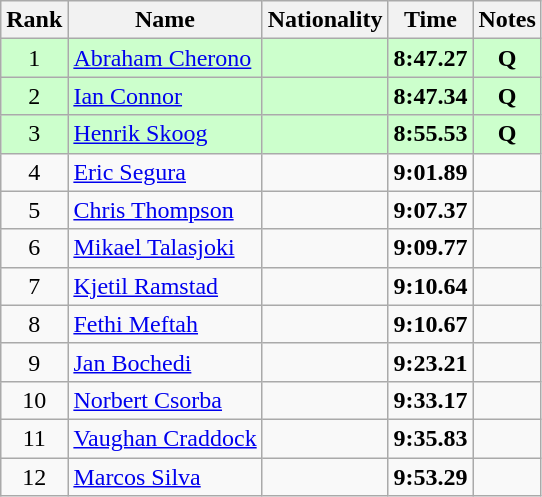<table class="wikitable sortable" style="text-align:center">
<tr>
<th>Rank</th>
<th>Name</th>
<th>Nationality</th>
<th>Time</th>
<th>Notes</th>
</tr>
<tr bgcolor=ccffcc>
<td>1</td>
<td align=left><a href='#'>Abraham Cherono</a></td>
<td align=left></td>
<td><strong>8:47.27</strong></td>
<td><strong>Q</strong></td>
</tr>
<tr bgcolor=ccffcc>
<td>2</td>
<td align=left><a href='#'>Ian Connor</a></td>
<td align=left></td>
<td><strong>8:47.34</strong></td>
<td><strong>Q</strong></td>
</tr>
<tr bgcolor=ccffcc>
<td>3</td>
<td align=left><a href='#'>Henrik Skoog</a></td>
<td align=left></td>
<td><strong>8:55.53</strong></td>
<td><strong>Q</strong></td>
</tr>
<tr>
<td>4</td>
<td align=left><a href='#'>Eric Segura</a></td>
<td align=left></td>
<td><strong>9:01.89</strong></td>
<td></td>
</tr>
<tr>
<td>5</td>
<td align=left><a href='#'>Chris Thompson</a></td>
<td align=left></td>
<td><strong>9:07.37</strong></td>
<td></td>
</tr>
<tr>
<td>6</td>
<td align=left><a href='#'>Mikael Talasjoki</a></td>
<td align=left></td>
<td><strong>9:09.77</strong></td>
<td></td>
</tr>
<tr>
<td>7</td>
<td align=left><a href='#'>Kjetil Ramstad</a></td>
<td align=left></td>
<td><strong>9:10.64</strong></td>
<td></td>
</tr>
<tr>
<td>8</td>
<td align=left><a href='#'>Fethi Meftah</a></td>
<td align=left></td>
<td><strong>9:10.67</strong></td>
<td></td>
</tr>
<tr>
<td>9</td>
<td align=left><a href='#'>Jan Bochedi</a></td>
<td align=left></td>
<td><strong>9:23.21</strong></td>
<td></td>
</tr>
<tr>
<td>10</td>
<td align=left><a href='#'>Norbert Csorba</a></td>
<td align=left></td>
<td><strong>9:33.17</strong></td>
<td></td>
</tr>
<tr>
<td>11</td>
<td align=left><a href='#'>Vaughan Craddock</a></td>
<td align=left></td>
<td><strong>9:35.83</strong></td>
<td></td>
</tr>
<tr>
<td>12</td>
<td align=left><a href='#'>Marcos Silva</a></td>
<td align=left></td>
<td><strong>9:53.29</strong></td>
<td></td>
</tr>
</table>
